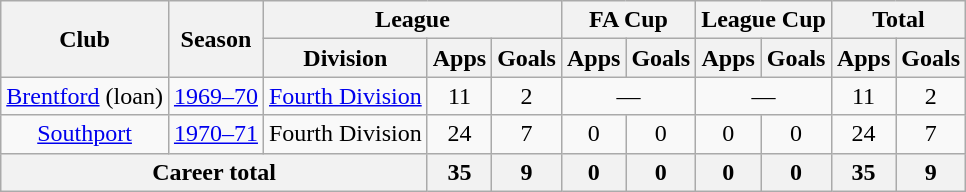<table class="wikitable" style="text-align: center;">
<tr>
<th rowspan="2">Club</th>
<th rowspan="2">Season</th>
<th colspan="3">League</th>
<th colspan="2">FA Cup</th>
<th colspan="2">League Cup</th>
<th colspan="2">Total</th>
</tr>
<tr>
<th>Division</th>
<th>Apps</th>
<th>Goals</th>
<th>Apps</th>
<th>Goals</th>
<th>Apps</th>
<th>Goals</th>
<th>Apps</th>
<th>Goals</th>
</tr>
<tr>
<td><a href='#'>Brentford</a> (loan)</td>
<td><a href='#'>1969–70</a></td>
<td><a href='#'>Fourth Division</a></td>
<td>11</td>
<td>2</td>
<td colspan="2">—</td>
<td colspan="2">—</td>
<td>11</td>
<td>2</td>
</tr>
<tr>
<td><a href='#'>Southport</a></td>
<td><a href='#'>1970–71</a></td>
<td>Fourth Division</td>
<td>24</td>
<td>7</td>
<td>0</td>
<td>0</td>
<td>0</td>
<td>0</td>
<td>24</td>
<td>7</td>
</tr>
<tr>
<th colspan="3">Career total</th>
<th>35</th>
<th>9</th>
<th>0</th>
<th>0</th>
<th>0</th>
<th>0</th>
<th>35</th>
<th>9</th>
</tr>
</table>
